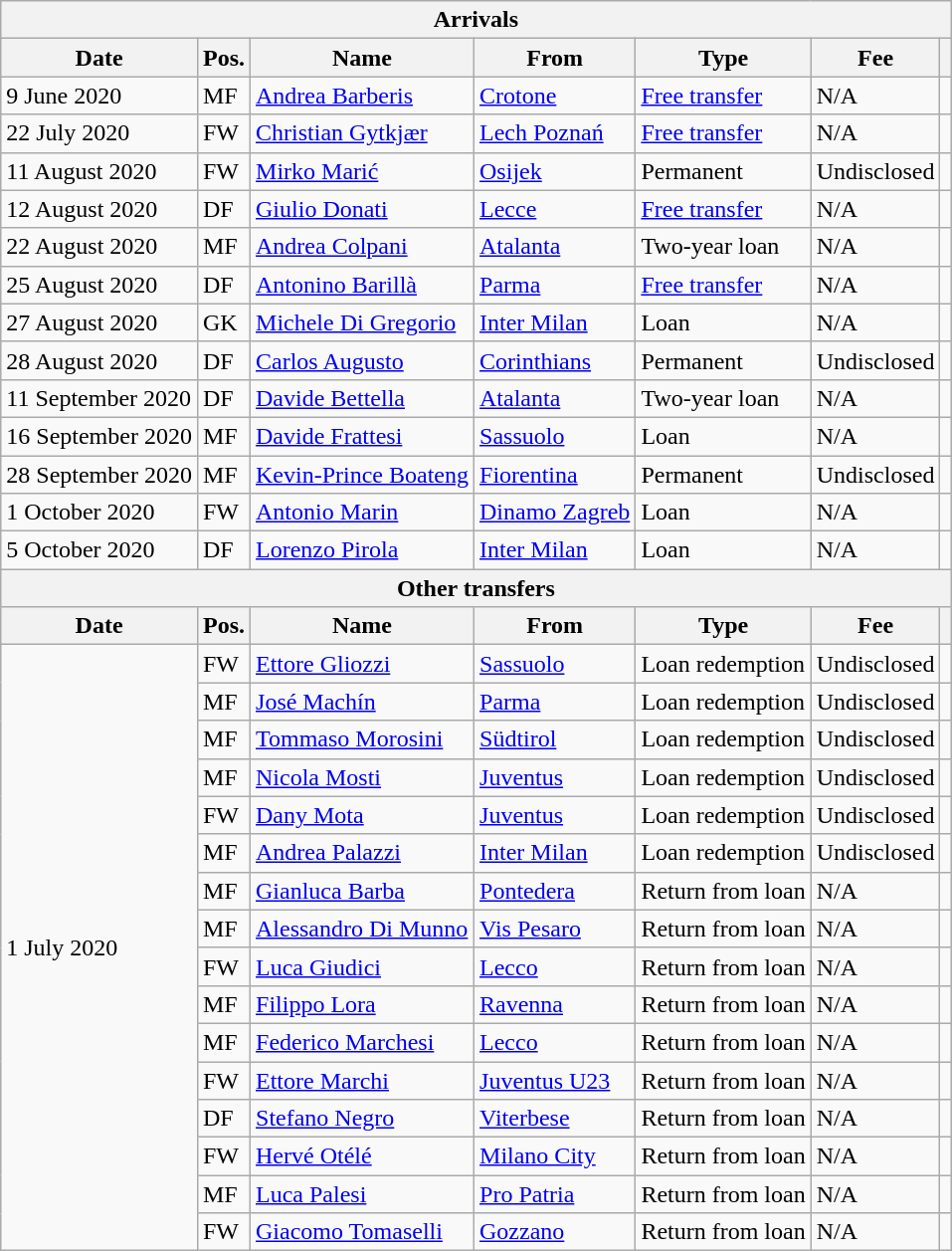<table class="wikitable">
<tr>
<th colspan="7">Arrivals</th>
</tr>
<tr>
<th>Date</th>
<th>Pos.</th>
<th>Name</th>
<th>From</th>
<th>Type</th>
<th>Fee</th>
<th></th>
</tr>
<tr>
<td>9 June 2020</td>
<td>MF</td>
<td> <a href='#'>Andrea Barberis</a></td>
<td><a href='#'>Crotone</a></td>
<td><a href='#'>Free transfer</a></td>
<td>N/A</td>
<td></td>
</tr>
<tr>
<td>22 July 2020</td>
<td>FW</td>
<td> <a href='#'>Christian Gytkjær</a></td>
<td> <a href='#'>Lech Poznań</a></td>
<td><a href='#'>Free transfer</a></td>
<td>N/A</td>
<td></td>
</tr>
<tr>
<td>11 August 2020</td>
<td>FW</td>
<td> <a href='#'>Mirko Marić</a></td>
<td> <a href='#'>Osijek</a></td>
<td>Permanent</td>
<td>Undisclosed</td>
<td></td>
</tr>
<tr>
<td>12 August 2020</td>
<td>DF</td>
<td> <a href='#'>Giulio Donati</a></td>
<td><a href='#'>Lecce</a></td>
<td><a href='#'>Free transfer</a></td>
<td>N/A</td>
<td></td>
</tr>
<tr>
<td>22 August 2020</td>
<td>MF</td>
<td> <a href='#'>Andrea Colpani</a></td>
<td><a href='#'>Atalanta</a></td>
<td>Two-year loan</td>
<td>N/A</td>
<td></td>
</tr>
<tr>
<td>25 August 2020</td>
<td>DF</td>
<td> <a href='#'>Antonino Barillà</a></td>
<td><a href='#'>Parma</a></td>
<td><a href='#'>Free transfer</a></td>
<td>N/A</td>
<td></td>
</tr>
<tr>
<td>27 August 2020</td>
<td>GK</td>
<td> <a href='#'>Michele Di Gregorio</a></td>
<td><a href='#'>Inter Milan</a></td>
<td>Loan</td>
<td>N/A</td>
<td></td>
</tr>
<tr>
<td>28 August 2020</td>
<td>DF</td>
<td> <a href='#'>Carlos Augusto</a></td>
<td> <a href='#'>Corinthians</a></td>
<td>Permanent</td>
<td>Undisclosed</td>
<td></td>
</tr>
<tr>
<td>11 September 2020</td>
<td>DF</td>
<td> <a href='#'>Davide Bettella</a></td>
<td><a href='#'>Atalanta</a></td>
<td>Two-year loan</td>
<td>N/A</td>
<td></td>
</tr>
<tr>
<td>16 September 2020</td>
<td>MF</td>
<td> <a href='#'>Davide Frattesi</a></td>
<td><a href='#'>Sassuolo</a></td>
<td>Loan</td>
<td>N/A</td>
<td></td>
</tr>
<tr>
<td>28 September 2020</td>
<td>MF</td>
<td> <a href='#'>Kevin-Prince Boateng</a></td>
<td><a href='#'>Fiorentina</a></td>
<td>Permanent</td>
<td>Undisclosed</td>
<td></td>
</tr>
<tr>
<td>1 October 2020</td>
<td>FW</td>
<td> <a href='#'>Antonio Marin</a></td>
<td> <a href='#'>Dinamo Zagreb</a></td>
<td>Loan</td>
<td>N/A</td>
<td></td>
</tr>
<tr>
<td>5 October 2020</td>
<td>DF</td>
<td> <a href='#'>Lorenzo Pirola</a></td>
<td><a href='#'>Inter Milan</a></td>
<td>Loan</td>
<td>N/A</td>
<td></td>
</tr>
<tr>
<th colspan="7">Other transfers</th>
</tr>
<tr>
<th>Date</th>
<th>Pos.</th>
<th>Name</th>
<th>From</th>
<th>Type</th>
<th>Fee</th>
<th></th>
</tr>
<tr>
<td rowspan="16">1 July 2020</td>
<td>FW</td>
<td> <a href='#'>Ettore Gliozzi</a></td>
<td><a href='#'>Sassuolo</a></td>
<td>Loan redemption</td>
<td>Undisclosed</td>
<td></td>
</tr>
<tr>
<td>MF</td>
<td> <a href='#'>José Machín</a></td>
<td><a href='#'>Parma</a></td>
<td>Loan redemption</td>
<td>Undisclosed</td>
<td></td>
</tr>
<tr>
<td>MF</td>
<td> <a href='#'>Tommaso Morosini</a></td>
<td><a href='#'>Südtirol</a></td>
<td>Loan redemption</td>
<td>Undisclosed</td>
<td></td>
</tr>
<tr>
<td>MF</td>
<td> <a href='#'>Nicola Mosti</a></td>
<td><a href='#'>Juventus</a></td>
<td>Loan redemption</td>
<td>Undisclosed</td>
<td></td>
</tr>
<tr>
<td>FW</td>
<td> <a href='#'>Dany Mota</a></td>
<td><a href='#'>Juventus</a></td>
<td>Loan redemption</td>
<td>Undisclosed</td>
<td></td>
</tr>
<tr>
<td>MF</td>
<td> <a href='#'>Andrea Palazzi</a></td>
<td><a href='#'>Inter Milan</a></td>
<td>Loan redemption</td>
<td>Undisclosed</td>
<td></td>
</tr>
<tr>
<td>MF</td>
<td> <a href='#'>Gianluca Barba</a></td>
<td><a href='#'>Pontedera</a></td>
<td>Return from loan</td>
<td>N/A</td>
<td></td>
</tr>
<tr>
<td>MF</td>
<td> <a href='#'>Alessandro Di Munno</a></td>
<td><a href='#'>Vis Pesaro</a></td>
<td>Return from loan</td>
<td>N/A</td>
<td></td>
</tr>
<tr>
<td>FW</td>
<td> <a href='#'>Luca Giudici</a></td>
<td><a href='#'>Lecco</a></td>
<td>Return from loan</td>
<td>N/A</td>
<td></td>
</tr>
<tr>
<td>MF</td>
<td> <a href='#'>Filippo Lora</a></td>
<td><a href='#'>Ravenna</a></td>
<td>Return from loan</td>
<td>N/A</td>
<td></td>
</tr>
<tr>
<td>MF</td>
<td> <a href='#'>Federico Marchesi</a></td>
<td><a href='#'>Lecco</a></td>
<td>Return from loan</td>
<td>N/A</td>
<td></td>
</tr>
<tr>
<td>FW</td>
<td> <a href='#'>Ettore Marchi</a></td>
<td><a href='#'>Juventus U23</a></td>
<td>Return from loan</td>
<td>N/A</td>
<td></td>
</tr>
<tr>
<td>DF</td>
<td> <a href='#'>Stefano Negro</a></td>
<td><a href='#'>Viterbese</a></td>
<td>Return from loan</td>
<td>N/A</td>
<td></td>
</tr>
<tr>
<td>FW</td>
<td> <a href='#'>Hervé Otélé</a></td>
<td><a href='#'>Milano City</a></td>
<td>Return from loan</td>
<td>N/A</td>
<td></td>
</tr>
<tr>
<td>MF</td>
<td> <a href='#'>Luca Palesi</a></td>
<td><a href='#'>Pro Patria</a></td>
<td>Return from loan</td>
<td>N/A</td>
<td></td>
</tr>
<tr>
<td>FW</td>
<td> <a href='#'>Giacomo Tomaselli</a></td>
<td><a href='#'>Gozzano</a></td>
<td>Return from loan</td>
<td>N/A</td>
<td></td>
</tr>
</table>
